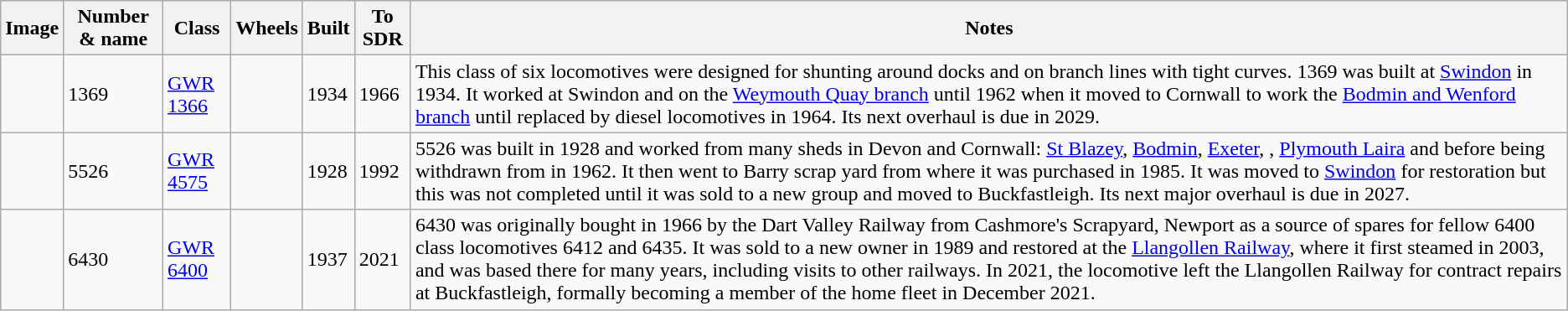<table class="wikitable sortable">
<tr>
<th class="unsortable">Image</th>
<th>Number & name</th>
<th>Class</th>
<th>Wheels</th>
<th>Built</th>
<th>To SDR</th>
<th class="unsortable">Notes</th>
</tr>
<tr>
<td></td>
<td>1369</td>
<td><a href='#'>GWR 1366</a></td>
<td></td>
<td>1934</td>
<td>1966</td>
<td>This class of six locomotives were designed for shunting around docks and on branch lines with tight curves. 1369 was built at <a href='#'>Swindon</a> in 1934. It worked at Swindon and on the <a href='#'>Weymouth Quay branch</a> until 1962 when it moved to Cornwall to work the <a href='#'>Bodmin and Wenford branch</a> until replaced by diesel locomotives in 1964. Its next overhaul is due in 2029.</td>
</tr>
<tr>
<td></td>
<td>5526</td>
<td><a href='#'>GWR 4575</a></td>
<td></td>
<td>1928</td>
<td data-sort-value="1990">1992</td>
<td>5526 was built in 1928 and worked from many sheds in Devon and Cornwall: <a href='#'>St Blazey</a>, <a href='#'>Bodmin</a>, <a href='#'>Exeter</a>, , <a href='#'>Plymouth Laira</a> and  before being withdrawn from  in 1962. It then went to Barry scrap yard from where it was purchased in 1985. It was moved to <a href='#'>Swindon</a> for restoration but this was not completed until it was sold to a new group and moved to Buckfastleigh. Its next major overhaul is due in 2027.</td>
</tr>
<tr>
<td></td>
<td>6430</td>
<td><a href='#'>GWR 6400</a></td>
<td></td>
<td>1937</td>
<td>2021</td>
<td>6430 was originally bought in 1966 by the Dart Valley Railway from Cashmore's Scrapyard, Newport as a source of spares for fellow 6400 class locomotives 6412 and 6435. It was sold to a new owner in 1989 and restored at the <a href='#'>Llangollen Railway</a>, where it first steamed in 2003, and was based there for many years, including visits to other railways. In 2021, the locomotive left the Llangollen Railway for contract repairs at Buckfastleigh, formally becoming a member of the home fleet in December 2021.</td>
</tr>
</table>
